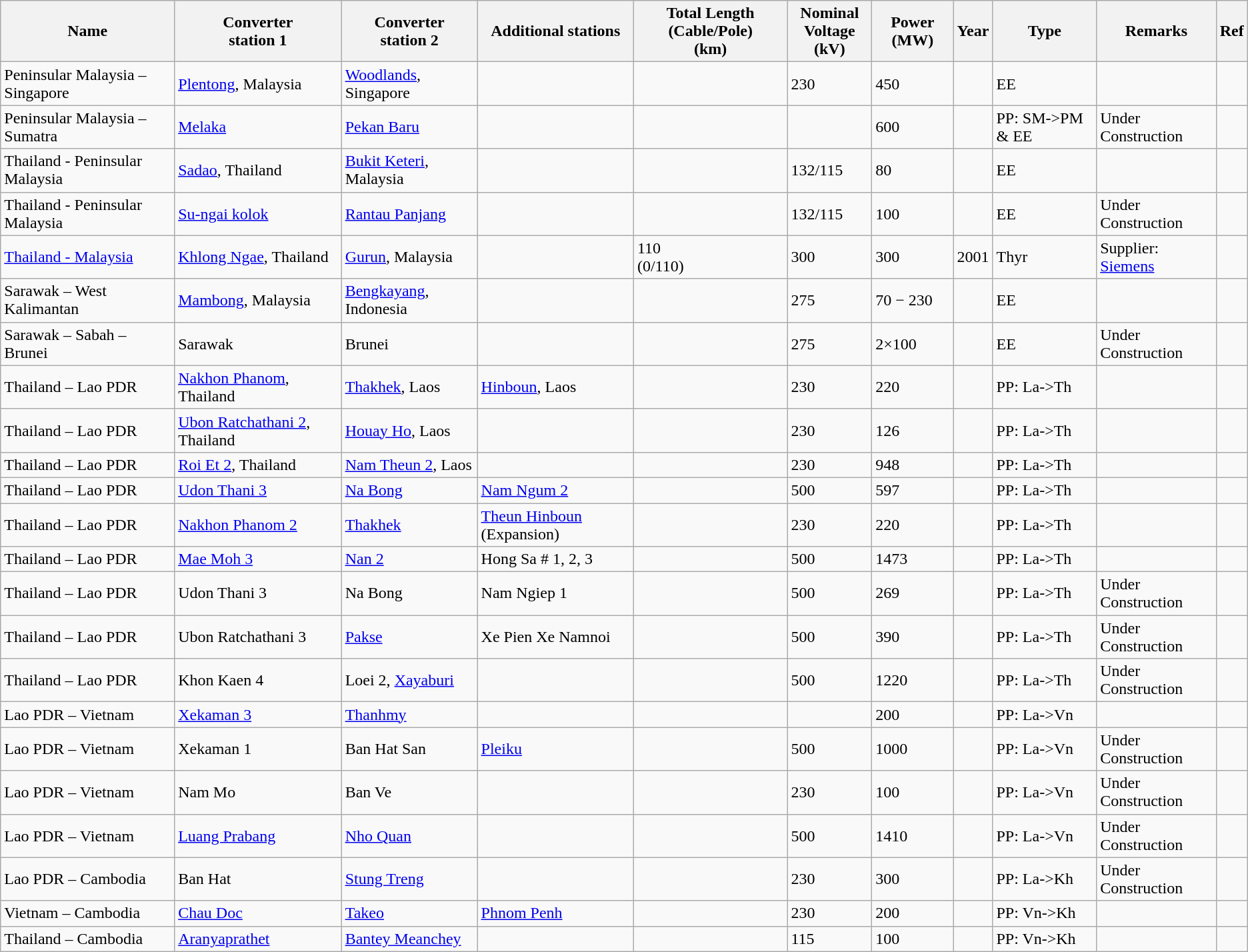<table class="wikitable">
<tr>
<th>Name</th>
<th>Converter<br>station 1</th>
<th>Converter<br>station 2</th>
<th>Additional stations</th>
<th>Total Length (Cable/Pole)<br>(km)</th>
<th>Nominal<br>Voltage
(kV)</th>
<th>Power (MW)</th>
<th>Year</th>
<th>Type</th>
<th>Remarks</th>
<th>Ref</th>
</tr>
<tr>
<td>Peninsular Malaysia – Singapore</td>
<td><a href='#'>Plentong</a>, Malaysia</td>
<td><a href='#'>Woodlands</a>, Singapore</td>
<td></td>
<td></td>
<td>230</td>
<td>450</td>
<td></td>
<td>EE</td>
<td></td>
<td></td>
</tr>
<tr>
<td>Peninsular Malaysia – Sumatra</td>
<td><a href='#'>Melaka</a></td>
<td><a href='#'>Pekan Baru</a></td>
<td></td>
<td></td>
<td></td>
<td>600</td>
<td></td>
<td>PP: SM->PM & EE</td>
<td>Under Construction</td>
<td></td>
</tr>
<tr>
<td>Thailand - Peninsular Malaysia</td>
<td><a href='#'>Sadao</a>, Thailand</td>
<td><a href='#'>Bukit Keteri</a>, Malaysia</td>
<td></td>
<td></td>
<td>132/115</td>
<td>80</td>
<td></td>
<td>EE</td>
<td></td>
<td></td>
</tr>
<tr>
<td>Thailand - Peninsular Malaysia</td>
<td><a href='#'>Su-ngai kolok</a></td>
<td><a href='#'>Rantau Panjang</a></td>
<td></td>
<td></td>
<td>132/115</td>
<td>100</td>
<td></td>
<td>EE</td>
<td>Under Construction</td>
<td></td>
</tr>
<tr>
<td><a href='#'>Thailand - Malaysia</a></td>
<td><a href='#'>Khlong Ngae</a>, Thailand<br></td>
<td><a href='#'>Gurun</a>, Malaysia<br></td>
<td></td>
<td>110<br>(0/110)</td>
<td>300</td>
<td>300</td>
<td>2001</td>
<td>Thyr</td>
<td>Supplier: <a href='#'>Siemens</a></td>
<td></td>
</tr>
<tr>
<td>Sarawak – West Kalimantan</td>
<td><a href='#'>Mambong</a>, Malaysia</td>
<td><a href='#'>Bengkayang</a>, Indonesia</td>
<td></td>
<td></td>
<td>275</td>
<td>70 − 230</td>
<td></td>
<td>EE</td>
<td></td>
<td></td>
</tr>
<tr>
<td>Sarawak – Sabah – Brunei</td>
<td>Sarawak</td>
<td>Brunei</td>
<td></td>
<td></td>
<td>275</td>
<td>2×100</td>
<td></td>
<td>EE</td>
<td>Under Construction</td>
<td></td>
</tr>
<tr>
<td>Thailand – Lao PDR</td>
<td><a href='#'>Nakhon Phanom</a>, Thailand</td>
<td><a href='#'>Thakhek</a>, Laos</td>
<td><a href='#'>Hinboun</a>, Laos</td>
<td></td>
<td>230</td>
<td>220</td>
<td></td>
<td>PP: La->Th</td>
<td></td>
<td></td>
</tr>
<tr>
<td>Thailand – Lao PDR</td>
<td><a href='#'>Ubon Ratchathani 2</a>, Thailand</td>
<td><a href='#'>Houay Ho</a>, Laos</td>
<td></td>
<td></td>
<td>230</td>
<td>126</td>
<td></td>
<td>PP: La->Th</td>
<td></td>
<td></td>
</tr>
<tr>
<td>Thailand – Lao PDR</td>
<td><a href='#'>Roi Et 2</a>, Thailand</td>
<td><a href='#'>Nam Theun 2</a>, Laos</td>
<td></td>
<td></td>
<td>230</td>
<td>948</td>
<td></td>
<td>PP: La->Th</td>
<td></td>
<td></td>
</tr>
<tr>
<td>Thailand – Lao PDR</td>
<td><a href='#'>Udon Thani 3</a></td>
<td><a href='#'>Na Bong</a></td>
<td><a href='#'>Nam Ngum 2</a></td>
<td></td>
<td>500</td>
<td>597</td>
<td></td>
<td>PP: La->Th</td>
<td></td>
<td></td>
</tr>
<tr>
<td>Thailand – Lao PDR</td>
<td><a href='#'>Nakhon Phanom 2</a></td>
<td><a href='#'>Thakhek</a></td>
<td><a href='#'>Theun Hinboun</a> (Expansion)</td>
<td></td>
<td>230</td>
<td>220</td>
<td></td>
<td>PP: La->Th</td>
<td></td>
<td></td>
</tr>
<tr>
<td>Thailand – Lao PDR</td>
<td><a href='#'>Mae Moh 3</a></td>
<td><a href='#'>Nan 2</a></td>
<td>Hong Sa # 1, 2, 3</td>
<td></td>
<td>500</td>
<td>1473</td>
<td></td>
<td>PP: La->Th</td>
<td></td>
<td></td>
</tr>
<tr>
<td>Thailand – Lao PDR</td>
<td>Udon Thani 3</td>
<td>Na Bong</td>
<td>Nam Ngiep 1</td>
<td></td>
<td>500</td>
<td>269</td>
<td></td>
<td>PP: La->Th</td>
<td>Under Construction</td>
<td></td>
</tr>
<tr>
<td>Thailand – Lao PDR</td>
<td>Ubon Ratchathani 3</td>
<td><a href='#'>Pakse</a></td>
<td>Xe Pien Xe Namnoi</td>
<td></td>
<td>500</td>
<td>390</td>
<td></td>
<td>PP: La->Th</td>
<td>Under Construction</td>
<td></td>
</tr>
<tr>
<td>Thailand – Lao PDR</td>
<td>Khon Kaen 4</td>
<td>Loei 2, <a href='#'>Xayaburi</a></td>
<td></td>
<td></td>
<td>500</td>
<td>1220</td>
<td></td>
<td>PP: La->Th</td>
<td>Under Construction</td>
<td></td>
</tr>
<tr>
<td>Lao PDR – Vietnam</td>
<td><a href='#'>Xekaman 3</a></td>
<td><a href='#'>Thanhmy</a></td>
<td></td>
<td></td>
<td></td>
<td>200</td>
<td></td>
<td>PP: La->Vn</td>
<td></td>
<td></td>
</tr>
<tr>
<td>Lao PDR – Vietnam</td>
<td>Xekaman 1</td>
<td>Ban Hat San</td>
<td><a href='#'>Pleiku</a></td>
<td></td>
<td>500</td>
<td>1000</td>
<td></td>
<td>PP: La->Vn</td>
<td>Under Construction</td>
<td></td>
</tr>
<tr>
<td>Lao PDR – Vietnam</td>
<td>Nam Mo</td>
<td>Ban Ve</td>
<td></td>
<td></td>
<td>230</td>
<td>100</td>
<td></td>
<td>PP: La->Vn</td>
<td>Under Construction</td>
<td></td>
</tr>
<tr>
<td>Lao PDR – Vietnam</td>
<td><a href='#'>Luang Prabang</a></td>
<td><a href='#'>Nho Quan</a></td>
<td></td>
<td></td>
<td>500</td>
<td>1410</td>
<td></td>
<td>PP: La->Vn</td>
<td>Under Construction</td>
<td></td>
</tr>
<tr>
<td>Lao PDR – Cambodia</td>
<td>Ban Hat</td>
<td><a href='#'>Stung Treng</a></td>
<td></td>
<td></td>
<td>230</td>
<td>300</td>
<td></td>
<td>PP: La->Kh</td>
<td>Under Construction</td>
<td></td>
</tr>
<tr>
<td>Vietnam – Cambodia</td>
<td><a href='#'>Chau Doc</a></td>
<td><a href='#'>Takeo</a></td>
<td><a href='#'>Phnom Penh</a></td>
<td></td>
<td>230</td>
<td>200</td>
<td></td>
<td>PP: Vn->Kh</td>
<td></td>
<td></td>
</tr>
<tr>
<td>Thailand – Cambodia</td>
<td><a href='#'>Aranyaprathet</a></td>
<td><a href='#'>Bantey Meanchey</a></td>
<td></td>
<td></td>
<td>115</td>
<td>100</td>
<td></td>
<td>PP: Vn->Kh</td>
<td></td>
<td></td>
</tr>
</table>
